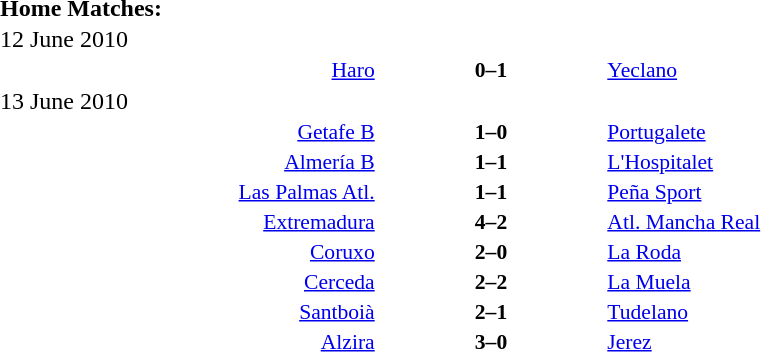<table width=100% cellspacing=1>
<tr>
<th width=20%></th>
<th width=12%></th>
<th width=20%></th>
<th></th>
</tr>
<tr>
<td><strong>Home Matches:</strong></td>
</tr>
<tr>
<td>12 June 2010</td>
</tr>
<tr style=font-size:90%>
<td align=right><a href='#'>Haro</a></td>
<td align=center><strong>0–1</strong></td>
<td><a href='#'>Yeclano</a></td>
</tr>
<tr>
<td>13 June 2010</td>
</tr>
<tr style=font-size:90%>
<td align=right><a href='#'>Getafe B</a></td>
<td align=center><strong>1–0</strong></td>
<td><a href='#'>Portugalete</a></td>
</tr>
<tr style=font-size:90%>
<td align=right><a href='#'>Almería B</a></td>
<td align=center><strong>1–1</strong></td>
<td><a href='#'>L'Hospitalet</a></td>
</tr>
<tr style=font-size:90%>
<td align=right><a href='#'>Las Palmas Atl.</a></td>
<td align=center><strong>1–1</strong></td>
<td><a href='#'>Peña Sport</a></td>
</tr>
<tr style=font-size:90%>
<td align=right><a href='#'>Extremadura</a></td>
<td align=center><strong>4–2</strong></td>
<td><a href='#'>Atl. Mancha Real</a></td>
</tr>
<tr style=font-size:90%>
<td align=right><a href='#'>Coruxo</a></td>
<td align=center><strong>2–0</strong></td>
<td><a href='#'>La Roda</a></td>
</tr>
<tr style=font-size:90%>
<td align=right><a href='#'>Cerceda</a></td>
<td align=center><strong>2–2</strong></td>
<td><a href='#'>La Muela</a></td>
</tr>
<tr style=font-size:90%>
<td align=right><a href='#'>Santboià</a></td>
<td align=center><strong>2–1</strong></td>
<td><a href='#'>Tudelano</a></td>
</tr>
<tr style=font-size:90%>
<td align=right><a href='#'>Alzira</a></td>
<td align=center><strong>3–0</strong></td>
<td><a href='#'>Jerez</a></td>
</tr>
</table>
